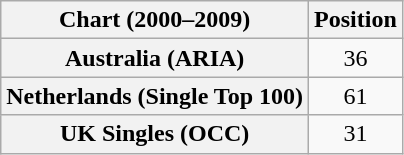<table class="wikitable sortable plainrowheaders" style="text-align:center">
<tr>
<th scope="col">Chart (2000–2009)</th>
<th scope="col">Position</th>
</tr>
<tr>
<th scope="row">Australia (ARIA)</th>
<td>36</td>
</tr>
<tr>
<th scope="row">Netherlands (Single Top 100)</th>
<td>61</td>
</tr>
<tr>
<th scope="row">UK Singles (OCC)</th>
<td>31</td>
</tr>
</table>
